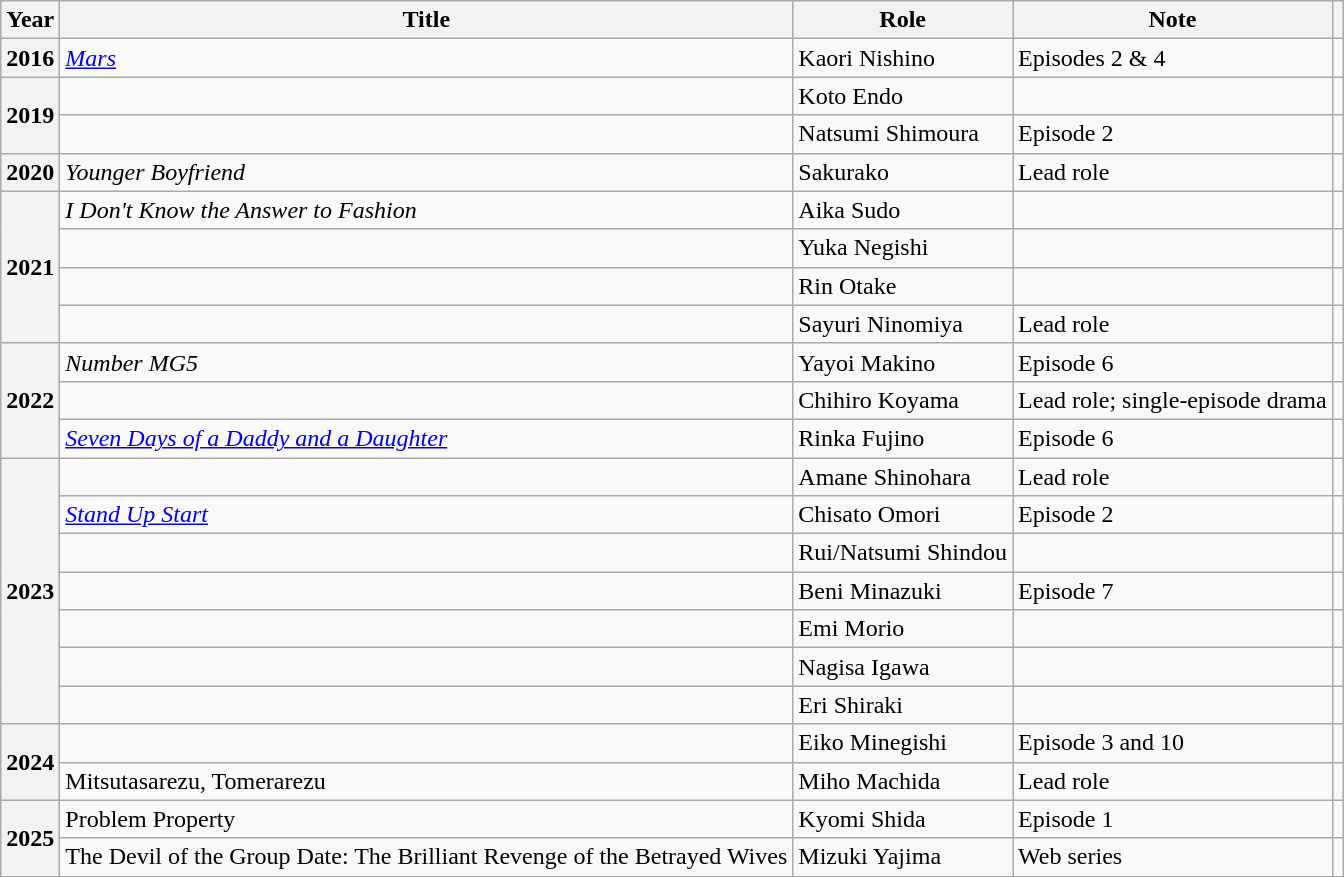<table class="wikitable plainrowheaders sortable">
<tr>
<th scope="col">Year</th>
<th scope="col">Title</th>
<th scope="col">Role</th>
<th scope="col">Note</th>
<th scope="col" class="unsortable"></th>
</tr>
<tr>
<th scope="row">2016</th>
<td><em><a href='#'>Mars</a></em></td>
<td>Kaori Nishino</td>
<td>Episodes 2 & 4</td>
<td></td>
</tr>
<tr>
<th rowspan="2" scope="row">2019</th>
<td><em></em></td>
<td>Koto Endo</td>
<td></td>
<td></td>
</tr>
<tr>
<td><em></em></td>
<td>Natsumi Shimoura</td>
<td>Episode 2</td>
<td></td>
</tr>
<tr>
<th scope="row">2020</th>
<td><em>Younger Boyfriend</em></td>
<td>Sakurako</td>
<td>Lead role</td>
<td></td>
</tr>
<tr>
<th rowspan="4" scope="row">2021</th>
<td><em>I Don't Know the Answer to Fashion</em></td>
<td>Aika Sudo</td>
<td></td>
<td></td>
</tr>
<tr>
<td><em></em></td>
<td>Yuka Negishi</td>
<td></td>
<td></td>
</tr>
<tr>
<td><em></em></td>
<td>Rin Otake</td>
<td></td>
<td></td>
</tr>
<tr>
<td><em></em></td>
<td>Sayuri Ninomiya</td>
<td>Lead role</td>
<td></td>
</tr>
<tr>
<th rowspan="3" scope="row">2022</th>
<td><em>Number MG5</em></td>
<td>Yayoi Makino</td>
<td>Episode 6</td>
<td></td>
</tr>
<tr>
<td><em></em></td>
<td>Chihiro Koyama</td>
<td>Lead role; single-episode drama</td>
<td></td>
</tr>
<tr>
<td><em><a href='#'>Seven Days of a Daddy and a Daughter</a></em></td>
<td>Rinka Fujino</td>
<td>Episode 6</td>
<td></td>
</tr>
<tr>
<th rowspan="7" scope="row">2023</th>
<td><em></em></td>
<td>Amane Shinohara</td>
<td>Lead role</td>
<td></td>
</tr>
<tr>
<td><em><a href='#'>Stand Up Start</a></em></td>
<td>Chisato Omori</td>
<td>Episode 2</td>
<td></td>
</tr>
<tr>
<td><em></em></td>
<td>Rui/Natsumi Shindou</td>
<td></td>
<td></td>
</tr>
<tr>
<td><em></td>
<td>Beni Minazuki</td>
<td>Episode 7</td>
<td></td>
</tr>
<tr>
<td></em><em></td>
<td>Emi Morio</td>
<td></td>
<td></td>
</tr>
<tr>
<td></em><em></td>
<td>Nagisa Igawa</td>
<td></td>
<td></td>
</tr>
<tr>
<td></em><em></td>
<td>Eri Shiraki</td>
<td></td>
<td></td>
</tr>
<tr>
<th rowspan="2" scope="row">2024</th>
<td></em><em></td>
<td>Eiko Minegishi</td>
<td>Episode 3 and 10</td>
<td></td>
</tr>
<tr>
<td></em>Mitsutasarezu, Tomerarezu<em></td>
<td>Miho Machida</td>
<td>Lead role</td>
<td></td>
</tr>
<tr>
<th rowspan="2" scope="row">2025</th>
<td></em>Problem Property<em></td>
<td>Kyomi Shida</td>
<td>Episode 1</td>
<td></td>
</tr>
<tr>
<td></em>The Devil of the Group Date: The Brilliant Revenge of the Betrayed Wives<em></td>
<td>Mizuki Yajima</td>
<td>Web series</td>
<td></td>
</tr>
</table>
